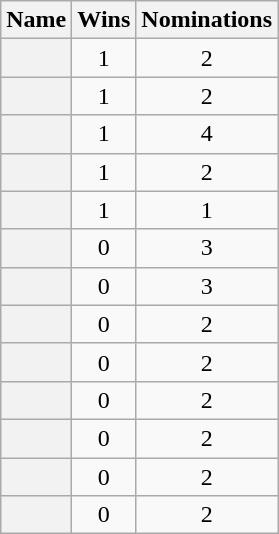<table class="sortable wikitable plainrowheaders" style="text-align:center">
<tr>
<th scope=col>Name</th>
<th scope=col data-sort-type=number>Wins</th>
<th scope=col data-sort-type=number>Nominations</th>
</tr>
<tr>
<th scope=row></th>
<td>1</td>
<td>2</td>
</tr>
<tr>
<th scope=row></th>
<td>1</td>
<td>2</td>
</tr>
<tr>
<th scope=row></th>
<td>1</td>
<td>4</td>
</tr>
<tr>
<th scope=row></th>
<td>1</td>
<td>2</td>
</tr>
<tr>
<th scope=row></th>
<td>1</td>
<td>1</td>
</tr>
<tr>
<th scope=row></th>
<td>0</td>
<td>3</td>
</tr>
<tr>
<th scope=row></th>
<td>0</td>
<td>3</td>
</tr>
<tr>
<th scope=row></th>
<td>0</td>
<td>2</td>
</tr>
<tr>
<th scope=row></th>
<td>0</td>
<td>2</td>
</tr>
<tr>
<th scope=row></th>
<td>0</td>
<td>2</td>
</tr>
<tr>
<th scope=row></th>
<td>0</td>
<td>2</td>
</tr>
<tr>
<th scope=row></th>
<td>0</td>
<td>2</td>
</tr>
<tr>
<th scope=row></th>
<td>0</td>
<td>2</td>
</tr>
</table>
